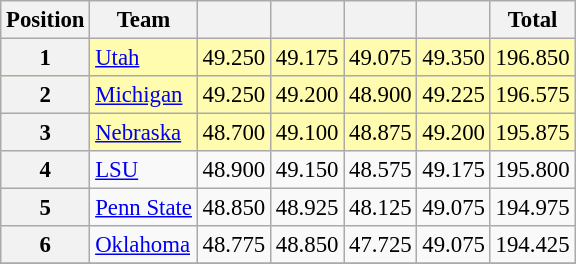<table class="wikitable sortable" style="text-align:center; font-size:95%">
<tr>
<th scope=col>Position</th>
<th scope=col>Team</th>
<th scope=col></th>
<th scope=col></th>
<th scope=col></th>
<th scope=col></th>
<th scope=col>Total</th>
</tr>
<tr bgcolor=fffcaf>
<th scope=row>1</th>
<td align=left><a href='#'>Utah</a></td>
<td>49.250</td>
<td>49.175</td>
<td>49.075</td>
<td>49.350</td>
<td>196.850</td>
</tr>
<tr bgcolor=fffcaf>
<th scope=row>2</th>
<td align=left><a href='#'>Michigan</a></td>
<td>49.250</td>
<td>49.200</td>
<td>48.900</td>
<td>49.225</td>
<td>196.575</td>
</tr>
<tr bgcolor=fffcaf>
<th scope=row>3</th>
<td align=left><a href='#'>Nebraska</a></td>
<td>48.700</td>
<td>49.100</td>
<td>48.875</td>
<td>49.200</td>
<td>195.875</td>
</tr>
<tr>
<th scope=row>4</th>
<td align=left><a href='#'>LSU</a></td>
<td>48.900</td>
<td>49.150</td>
<td>48.575</td>
<td>49.175</td>
<td>195.800</td>
</tr>
<tr>
<th scope=row>5</th>
<td align=left><a href='#'>Penn State</a></td>
<td>48.850</td>
<td>48.925</td>
<td>48.125</td>
<td>49.075</td>
<td>194.975</td>
</tr>
<tr>
<th scope=row>6</th>
<td align=left><a href='#'>Oklahoma</a></td>
<td>48.775</td>
<td>48.850</td>
<td>47.725</td>
<td>49.075</td>
<td>194.425</td>
</tr>
<tr>
</tr>
</table>
